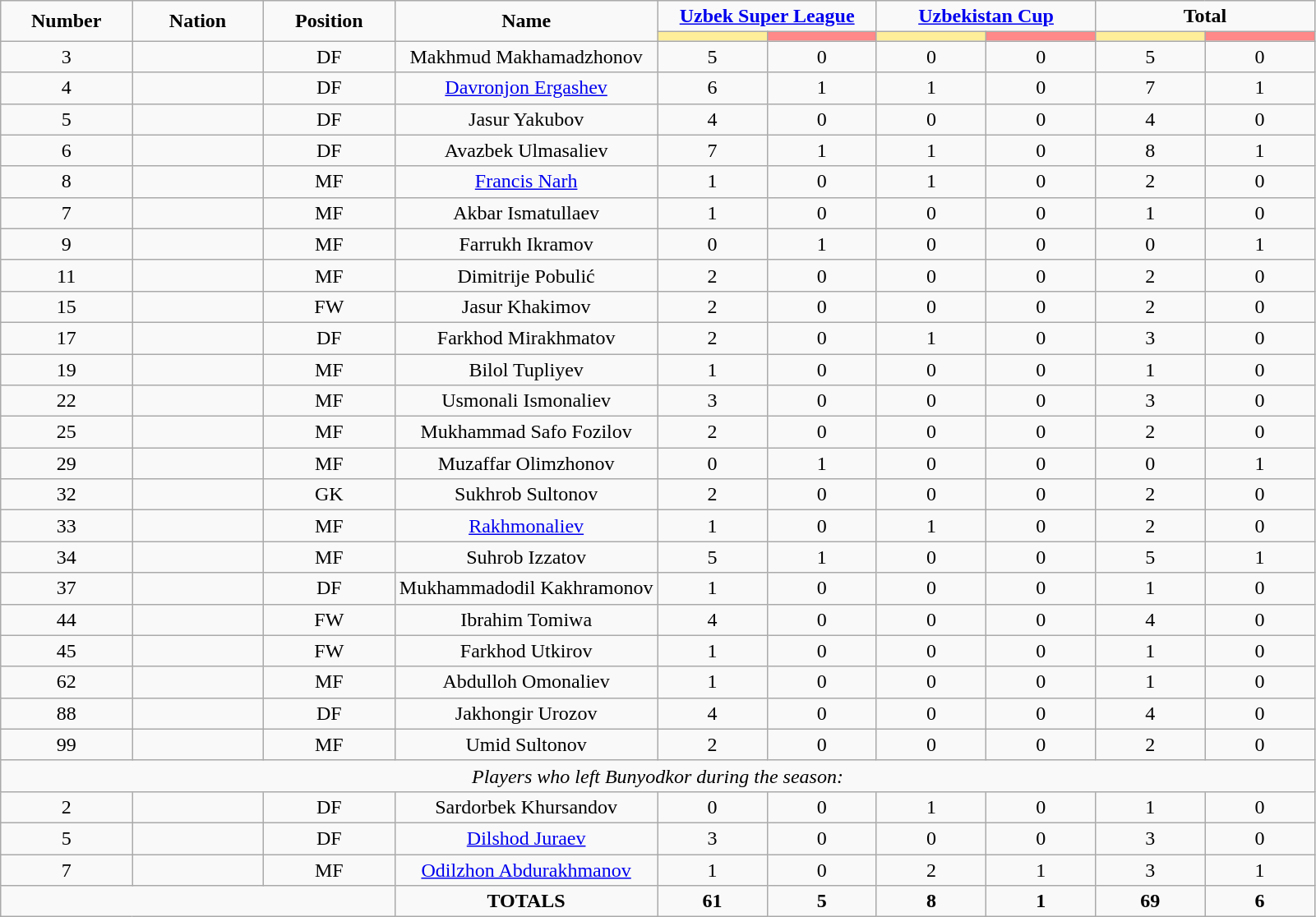<table class="wikitable" style="font-size: 100%; text-align: center;">
<tr>
<td rowspan="2" width="10%" align="center"><strong>Number</strong></td>
<td rowspan="2" width="10%" align="center"><strong>Nation</strong></td>
<td rowspan="2" width="10%" align="center"><strong>Position</strong></td>
<td rowspan="2" width="20%" align="center"><strong>Name</strong></td>
<td colspan="2" align="center"><strong><a href='#'>Uzbek Super League</a></strong></td>
<td colspan="2" align="center"><strong><a href='#'>Uzbekistan Cup</a></strong></td>
<td colspan="2" align="center"><strong>Total</strong></td>
</tr>
<tr>
<th width=80 style="background: #FFEE99"></th>
<th width=80 style="background: #FF8888"></th>
<th width=80 style="background: #FFEE99"></th>
<th width=80 style="background: #FF8888"></th>
<th width=80 style="background: #FFEE99"></th>
<th width=80 style="background: #FF8888"></th>
</tr>
<tr>
<td>3</td>
<td></td>
<td>DF</td>
<td>Makhmud Makhamadzhonov</td>
<td>5</td>
<td>0</td>
<td>0</td>
<td>0</td>
<td>5</td>
<td>0</td>
</tr>
<tr>
<td>4</td>
<td></td>
<td>DF</td>
<td><a href='#'>Davronjon Ergashev</a></td>
<td>6</td>
<td>1</td>
<td>1</td>
<td>0</td>
<td>7</td>
<td>1</td>
</tr>
<tr>
<td>5</td>
<td></td>
<td>DF</td>
<td>Jasur Yakubov</td>
<td>4</td>
<td>0</td>
<td>0</td>
<td>0</td>
<td>4</td>
<td>0</td>
</tr>
<tr>
<td>6</td>
<td></td>
<td>DF</td>
<td>Avazbek Ulmasaliev</td>
<td>7</td>
<td>1</td>
<td>1</td>
<td>0</td>
<td>8</td>
<td>1</td>
</tr>
<tr>
<td>8</td>
<td></td>
<td>MF</td>
<td><a href='#'>Francis Narh</a></td>
<td>1</td>
<td>0</td>
<td>1</td>
<td>0</td>
<td>2</td>
<td>0</td>
</tr>
<tr>
<td>7</td>
<td></td>
<td>MF</td>
<td>Akbar Ismatullaev</td>
<td>1</td>
<td>0</td>
<td>0</td>
<td>0</td>
<td>1</td>
<td>0</td>
</tr>
<tr>
<td>9</td>
<td></td>
<td>MF</td>
<td>Farrukh Ikramov</td>
<td>0</td>
<td>1</td>
<td>0</td>
<td>0</td>
<td>0</td>
<td>1</td>
</tr>
<tr>
<td>11</td>
<td></td>
<td>MF</td>
<td>Dimitrije Pobulić</td>
<td>2</td>
<td>0</td>
<td>0</td>
<td>0</td>
<td>2</td>
<td>0</td>
</tr>
<tr>
<td>15</td>
<td></td>
<td>FW</td>
<td>Jasur Khakimov</td>
<td>2</td>
<td>0</td>
<td>0</td>
<td>0</td>
<td>2</td>
<td>0</td>
</tr>
<tr>
<td>17</td>
<td></td>
<td>DF</td>
<td>Farkhod Mirakhmatov</td>
<td>2</td>
<td>0</td>
<td>1</td>
<td>0</td>
<td>3</td>
<td>0</td>
</tr>
<tr>
<td>19</td>
<td></td>
<td>MF</td>
<td>Bilol Tupliyev</td>
<td>1</td>
<td>0</td>
<td>0</td>
<td>0</td>
<td>1</td>
<td>0</td>
</tr>
<tr>
<td>22</td>
<td></td>
<td>MF</td>
<td>Usmonali Ismonaliev</td>
<td>3</td>
<td>0</td>
<td>0</td>
<td>0</td>
<td>3</td>
<td>0</td>
</tr>
<tr>
<td>25</td>
<td></td>
<td>MF</td>
<td>Mukhammad Safo Fozilov</td>
<td>2</td>
<td>0</td>
<td>0</td>
<td>0</td>
<td>2</td>
<td>0</td>
</tr>
<tr>
<td>29</td>
<td></td>
<td>MF</td>
<td>Muzaffar Olimzhonov</td>
<td>0</td>
<td>1</td>
<td>0</td>
<td>0</td>
<td>0</td>
<td>1</td>
</tr>
<tr>
<td>32</td>
<td></td>
<td>GK</td>
<td>Sukhrob Sultonov</td>
<td>2</td>
<td>0</td>
<td>0</td>
<td>0</td>
<td>2</td>
<td>0</td>
</tr>
<tr>
<td>33</td>
<td></td>
<td>MF</td>
<td><a href='#'>Rakhmonaliev</a></td>
<td>1</td>
<td>0</td>
<td>1</td>
<td>0</td>
<td>2</td>
<td>0</td>
</tr>
<tr>
<td>34</td>
<td></td>
<td>MF</td>
<td>Suhrob Izzatov</td>
<td>5</td>
<td>1</td>
<td>0</td>
<td>0</td>
<td>5</td>
<td>1</td>
</tr>
<tr>
<td>37</td>
<td></td>
<td>DF</td>
<td>Mukhammadodil Kakhramonov</td>
<td>1</td>
<td>0</td>
<td>0</td>
<td>0</td>
<td>1</td>
<td>0</td>
</tr>
<tr>
<td>44</td>
<td></td>
<td>FW</td>
<td>Ibrahim Tomiwa</td>
<td>4</td>
<td>0</td>
<td>0</td>
<td>0</td>
<td>4</td>
<td>0</td>
</tr>
<tr>
<td>45</td>
<td></td>
<td>FW</td>
<td>Farkhod Utkirov</td>
<td>1</td>
<td>0</td>
<td>0</td>
<td>0</td>
<td>1</td>
<td>0</td>
</tr>
<tr>
<td>62</td>
<td></td>
<td>MF</td>
<td>Abdulloh Omonaliev</td>
<td>1</td>
<td>0</td>
<td>0</td>
<td>0</td>
<td>1</td>
<td>0</td>
</tr>
<tr>
<td>88</td>
<td></td>
<td>DF</td>
<td>Jakhongir Urozov</td>
<td>4</td>
<td>0</td>
<td>0</td>
<td>0</td>
<td>4</td>
<td>0</td>
</tr>
<tr>
<td>99</td>
<td></td>
<td>MF</td>
<td>Umid Sultonov</td>
<td>2</td>
<td>0</td>
<td>0</td>
<td>0</td>
<td>2</td>
<td>0</td>
</tr>
<tr>
<td colspan="14"><em>Players who left Bunyodkor during the season:</em></td>
</tr>
<tr>
<td>2</td>
<td></td>
<td>DF</td>
<td>Sardorbek Khursandov</td>
<td>0</td>
<td>0</td>
<td>1</td>
<td>0</td>
<td>1</td>
<td>0</td>
</tr>
<tr>
<td>5</td>
<td></td>
<td>DF</td>
<td><a href='#'>Dilshod Juraev</a></td>
<td>3</td>
<td>0</td>
<td>0</td>
<td>0</td>
<td>3</td>
<td>0</td>
</tr>
<tr>
<td>7</td>
<td></td>
<td>MF</td>
<td><a href='#'>Odilzhon Abdurakhmanov</a></td>
<td>1</td>
<td>0</td>
<td>2</td>
<td>1</td>
<td>3</td>
<td>1</td>
</tr>
<tr>
<td colspan="3"></td>
<td><strong>TOTALS</strong></td>
<td><strong>61</strong></td>
<td><strong>5</strong></td>
<td><strong>8</strong></td>
<td><strong>1</strong></td>
<td><strong>69</strong></td>
<td><strong>6</strong></td>
</tr>
</table>
